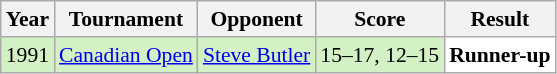<table class="sortable wikitable" style="font-size: 90%;">
<tr>
<th>Year</th>
<th>Tournament</th>
<th>Opponent</th>
<th>Score</th>
<th>Result</th>
</tr>
<tr style="background:#D4F1C5">
<td align="center">1991</td>
<td align="left"><a href='#'>Canadian Open</a></td>
<td align="left"> <a href='#'>Steve Butler</a></td>
<td align="left">15–17, 12–15</td>
<td style="text-align:left; background:white"> <strong>Runner-up</strong></td>
</tr>
</table>
